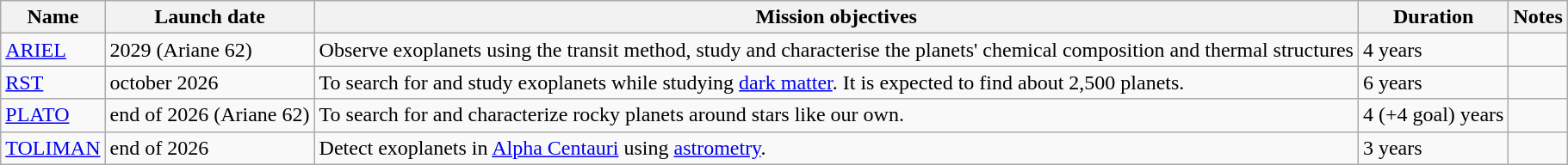<table class="wikitable sortable">
<tr>
<th>Name</th>
<th>Launch date</th>
<th>Mission objectives</th>
<th>Duration</th>
<th>Notes</th>
</tr>
<tr>
<td><a href='#'>ARIEL</a></td>
<td>2029 (Ariane 62)</td>
<td>Observe exoplanets using the transit method, study and characterise the planets' chemical composition and thermal structures</td>
<td>4 years</td>
<td></td>
</tr>
<tr>
<td><a href='#'>RST</a></td>
<td>october 2026</td>
<td>To search for and study exoplanets while studying <a href='#'>dark matter</a>.  It is expected to find about 2,500 planets.</td>
<td>6 years</td>
<td></td>
</tr>
<tr>
<td><a href='#'>PLATO</a></td>
<td>end of 2026 (Ariane 62)</td>
<td>To search for and characterize rocky planets around stars like our own.</td>
<td>4 (+4 goal) years</td>
<td></td>
</tr>
<tr>
<td><a href='#'>TOLIMAN</a></td>
<td>end of 2026</td>
<td>Detect exoplanets in <a href='#'>Alpha Centauri</a> using <a href='#'>astrometry</a>.</td>
<td>3 years</td>
<td></td>
</tr>
</table>
